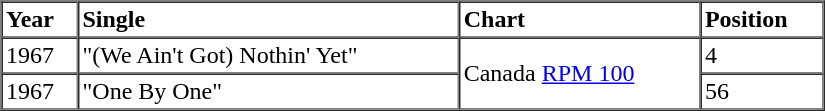<table border=1 cellspacing=0 cellpadding=2 width="550px">
<tr>
<th align="left">Year</th>
<th align="left">Single</th>
<th align="left">Chart</th>
<th align="left">Position</th>
</tr>
<tr>
<td align="left">1967</td>
<td align="left">"(We Ain't Got) Nothin' Yet"</td>
<td rowspan="3" align="left">Canada <a href='#'>RPM 100</a></td>
<td align="left">4</td>
</tr>
<tr>
<td align="left">1967</td>
<td align="left">"One By One"</td>
<td align="left">56</td>
</tr>
<tr>
</tr>
</table>
